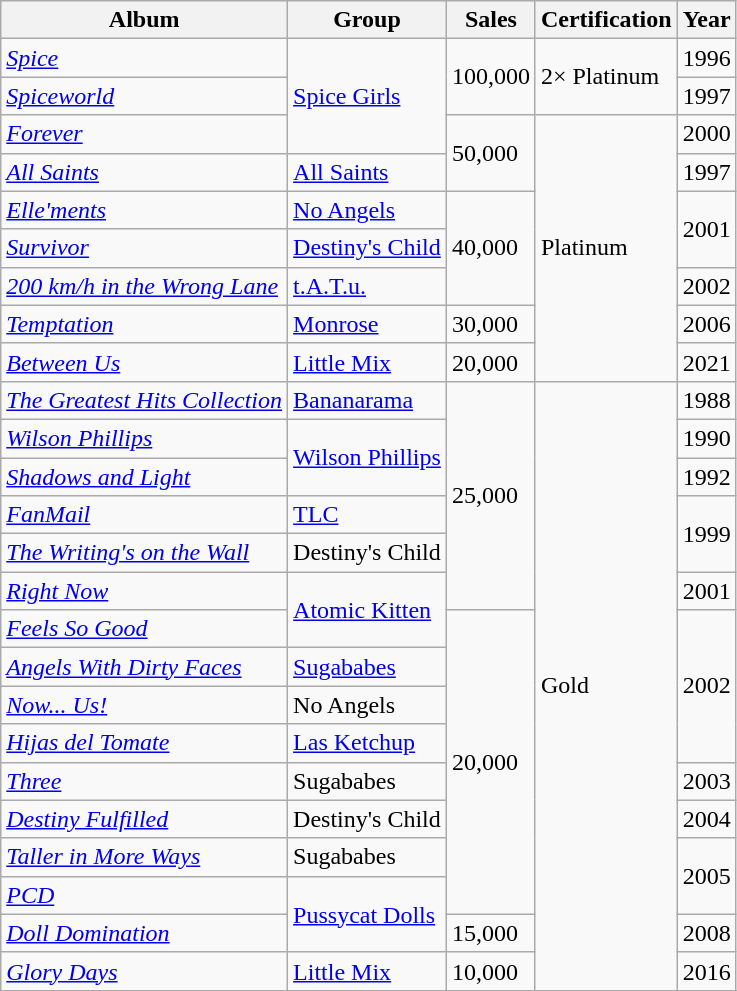<table class="wikitable">
<tr>
<th>Album</th>
<th>Group</th>
<th>Sales<br> </th>
<th>Certification</th>
<th>Year</th>
</tr>
<tr>
<td><em><a href='#'>Spice</a></em></td>
<td rowspan="3"><a href='#'>Spice Girls</a></td>
<td rowspan="2">100,000</td>
<td rowspan="2">2× Platinum</td>
<td>1996</td>
</tr>
<tr>
<td><em><a href='#'>Spiceworld</a></em></td>
<td>1997</td>
</tr>
<tr>
<td><em><a href='#'>Forever</a></em></td>
<td rowspan="2">50,000</td>
<td rowspan="7">Platinum</td>
<td>2000</td>
</tr>
<tr>
<td><em><a href='#'>All Saints</a></em></td>
<td><a href='#'>All Saints</a></td>
<td>1997</td>
</tr>
<tr>
<td><em><a href='#'>Elle'ments</a></em></td>
<td><a href='#'>No Angels</a></td>
<td rowspan="3">40,000</td>
<td rowspan="2">2001</td>
</tr>
<tr>
<td><em><a href='#'>Survivor</a></em></td>
<td><a href='#'>Destiny's Child</a></td>
</tr>
<tr>
<td><em><a href='#'>200 km/h in the Wrong Lane</a></em></td>
<td><a href='#'>t.A.T.u.</a></td>
<td>2002</td>
</tr>
<tr>
<td><em><a href='#'>Temptation</a></em></td>
<td><a href='#'>Monrose</a></td>
<td>30,000</td>
<td>2006</td>
</tr>
<tr>
<td><em><a href='#'>Between Us</a></em></td>
<td><a href='#'>Little Mix</a></td>
<td>20,000</td>
<td>2021</td>
</tr>
<tr>
<td><em><a href='#'>The Greatest Hits Collection</a></em></td>
<td><a href='#'>Bananarama</a></td>
<td rowspan="6">25,000</td>
<td rowspan="16">Gold</td>
<td>1988</td>
</tr>
<tr>
<td><em><a href='#'>Wilson Phillips</a></em></td>
<td rowspan="2"><a href='#'>Wilson Phillips</a></td>
<td>1990</td>
</tr>
<tr>
<td><em><a href='#'>Shadows and Light</a></em></td>
<td>1992</td>
</tr>
<tr>
<td><em><a href='#'>FanMail</a></em></td>
<td><a href='#'>TLC</a></td>
<td rowspan="2">1999</td>
</tr>
<tr>
<td><em><a href='#'>The Writing's on the Wall</a></em></td>
<td>Destiny's Child</td>
</tr>
<tr>
<td><em><a href='#'>Right Now</a></em></td>
<td rowspan="2"><a href='#'>Atomic Kitten</a></td>
<td>2001</td>
</tr>
<tr>
<td><em><a href='#'>Feels So Good</a></em></td>
<td rowspan="8">20,000</td>
<td rowspan="4">2002</td>
</tr>
<tr>
<td><em><a href='#'>Angels With Dirty Faces</a></em></td>
<td><a href='#'>Sugababes</a></td>
</tr>
<tr>
<td><em><a href='#'>Now... Us!</a></em></td>
<td>No Angels</td>
</tr>
<tr>
<td><em><a href='#'>Hijas del Tomate</a></em></td>
<td><a href='#'>Las Ketchup</a></td>
</tr>
<tr>
<td><em><a href='#'>Three</a></em></td>
<td>Sugababes</td>
<td>2003</td>
</tr>
<tr>
<td><em><a href='#'>Destiny Fulfilled</a></em></td>
<td>Destiny's Child</td>
<td>2004</td>
</tr>
<tr>
<td><em><a href='#'>Taller in More Ways</a></em></td>
<td>Sugababes</td>
<td rowspan="2">2005</td>
</tr>
<tr>
<td><em><a href='#'>PCD</a></em></td>
<td rowspan="2"><a href='#'>Pussycat Dolls</a></td>
</tr>
<tr>
<td><em><a href='#'>Doll Domination</a></em></td>
<td>15,000</td>
<td>2008</td>
</tr>
<tr>
<td><em><a href='#'>Glory Days</a></em></td>
<td><a href='#'>Little Mix</a></td>
<td>10,000</td>
<td>2016</td>
</tr>
<tr>
</tr>
</table>
